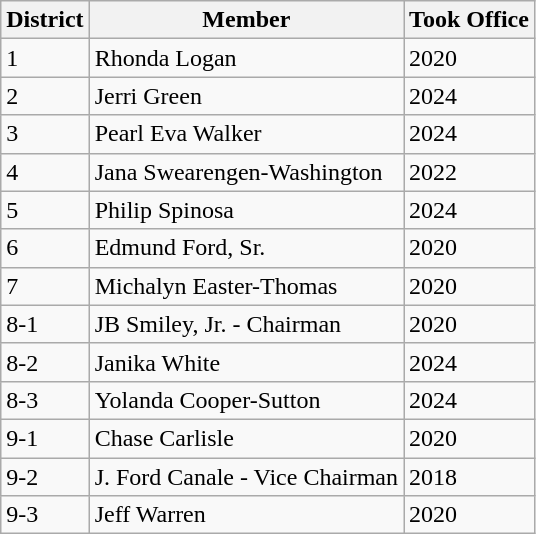<table class="wikitable">
<tr>
<th>District</th>
<th>Member</th>
<th>Took Office</th>
</tr>
<tr>
<td>1</td>
<td>Rhonda Logan</td>
<td>2020</td>
</tr>
<tr>
<td>2</td>
<td>Jerri Green</td>
<td>2024</td>
</tr>
<tr>
<td>3</td>
<td>Pearl Eva Walker</td>
<td>2024</td>
</tr>
<tr>
<td>4</td>
<td>Jana Swearengen-Washington</td>
<td>2022</td>
</tr>
<tr>
<td>5</td>
<td>Philip Spinosa</td>
<td>2024</td>
</tr>
<tr>
<td>6</td>
<td>Edmund Ford, Sr.</td>
<td>2020</td>
</tr>
<tr>
<td>7</td>
<td>Michalyn Easter-Thomas</td>
<td>2020</td>
</tr>
<tr>
<td>8-1</td>
<td>JB Smiley, Jr. - Chairman</td>
<td>2020</td>
</tr>
<tr>
<td>8-2</td>
<td>Janika White</td>
<td>2024</td>
</tr>
<tr>
<td>8-3</td>
<td>Yolanda Cooper-Sutton</td>
<td>2024</td>
</tr>
<tr>
<td>9-1</td>
<td>Chase Carlisle</td>
<td>2020</td>
</tr>
<tr>
<td>9-2</td>
<td>J. Ford Canale - Vice Chairman</td>
<td>2018</td>
</tr>
<tr>
<td>9-3</td>
<td>Jeff Warren</td>
<td>2020</td>
</tr>
</table>
